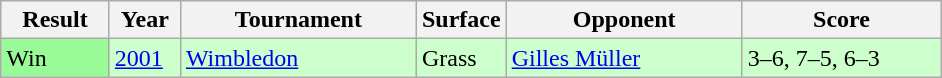<table class="sortable wikitable">
<tr>
<th style="width:65px;">Result</th>
<th style="width:40px;">Year</th>
<th style="width:150px;">Tournament</th>
<th style="width:50px;">Surface</th>
<th style="width:150px;">Opponent</th>
<th style="width:125px;" class="unsortable">Score</th>
</tr>
<tr style="background:#ccffcc;">
<td style="background:#98fb98;">Win</td>
<td><a href='#'>2001</a></td>
<td><a href='#'>Wimbledon</a></td>
<td>Grass</td>
<td> <a href='#'>Gilles Müller</a></td>
<td>3–6, 7–5, 6–3</td>
</tr>
</table>
